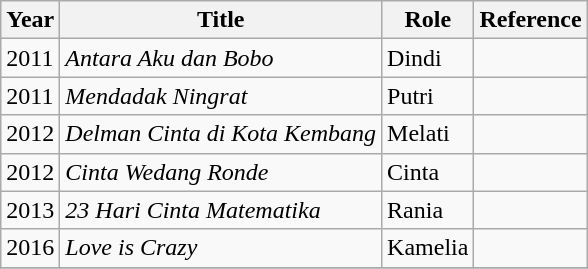<table class="wikitable sortable">
<tr>
<th>Year</th>
<th>Title</th>
<th>Role</th>
<th>Reference</th>
</tr>
<tr>
<td>2011</td>
<td><em>Antara Aku dan Bobo</em></td>
<td>Dindi</td>
<td></td>
</tr>
<tr>
<td>2011</td>
<td><em>Mendadak Ningrat</em></td>
<td>Putri</td>
<td></td>
</tr>
<tr>
<td>2012</td>
<td><em>Delman Cinta di Kota Kembang</em></td>
<td>Melati</td>
<td></td>
</tr>
<tr>
<td>2012</td>
<td><em>Cinta Wedang Ronde</em></td>
<td>Cinta</td>
<td></td>
</tr>
<tr>
<td>2013</td>
<td><em>23 Hari Cinta Matematika</em></td>
<td>Rania</td>
<td></td>
</tr>
<tr>
<td>2016</td>
<td><em>Love is Crazy</em></td>
<td>Kamelia</td>
<td></td>
</tr>
<tr>
</tr>
</table>
